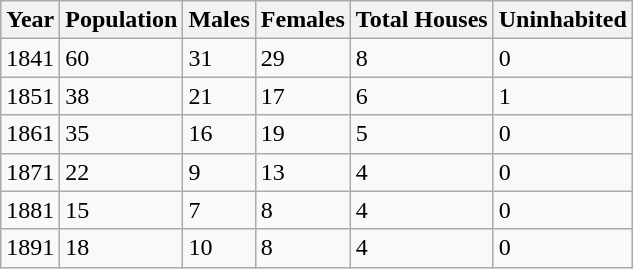<table class="wikitable">
<tr>
<th>Year</th>
<th>Population</th>
<th>Males</th>
<th>Females</th>
<th>Total Houses</th>
<th>Uninhabited</th>
</tr>
<tr>
<td>1841</td>
<td>60</td>
<td>31</td>
<td>29</td>
<td>8</td>
<td>0</td>
</tr>
<tr>
<td>1851</td>
<td>38</td>
<td>21</td>
<td>17</td>
<td>6</td>
<td>1</td>
</tr>
<tr>
<td>1861</td>
<td>35</td>
<td>16</td>
<td>19</td>
<td>5</td>
<td>0</td>
</tr>
<tr>
<td>1871</td>
<td>22</td>
<td>9</td>
<td>13</td>
<td>4</td>
<td>0</td>
</tr>
<tr>
<td>1881</td>
<td>15</td>
<td>7</td>
<td>8</td>
<td>4</td>
<td>0</td>
</tr>
<tr>
<td>1891</td>
<td>18</td>
<td>10</td>
<td>8</td>
<td>4</td>
<td>0</td>
</tr>
</table>
